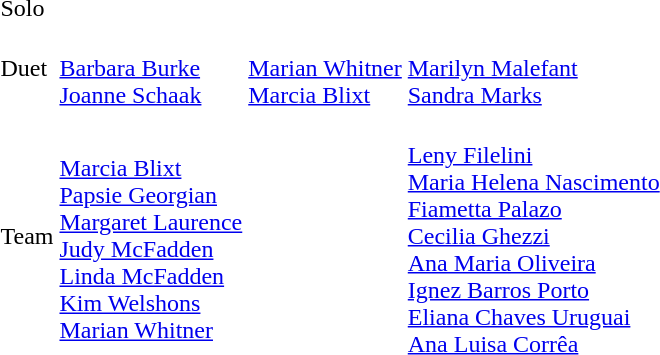<table>
<tr>
<td>Solo</td>
<td></td>
<td></td>
<td></td>
</tr>
<tr>
<td>Duet</td>
<td><br><a href='#'>Barbara Burke</a><br> <a href='#'>Joanne Schaak</a></td>
<td><br><a href='#'>Marian Whitner</a><br> <a href='#'>Marcia Blixt</a></td>
<td><br><a href='#'>Marilyn Malefant</a><br> <a href='#'>Sandra Marks</a></td>
</tr>
<tr>
<td>Team</td>
<td><br><a href='#'>Marcia Blixt</a><br><a href='#'>Papsie Georgian</a><br><a href='#'>Margaret Laurence</a><br><a href='#'>Judy McFadden</a><br><a href='#'>Linda McFadden</a><br><a href='#'>Kim Welshons</a><br><a href='#'>Marian Whitner</a></td>
<td></td>
<td><br><a href='#'>Leny Filelini</a> <br> <a href='#'>Maria Helena Nascimento</a> <br> <a href='#'>Fiametta Palazo</a> <br> <a href='#'>Cecilia Ghezzi</a> <br> <a href='#'>Ana Maria Oliveira</a> <br> <a href='#'>Ignez Barros Porto</a> <br> <a href='#'>Eliana Chaves Uruguai</a> <br> <a href='#'>Ana Luisa Corrêa</a></td>
</tr>
</table>
